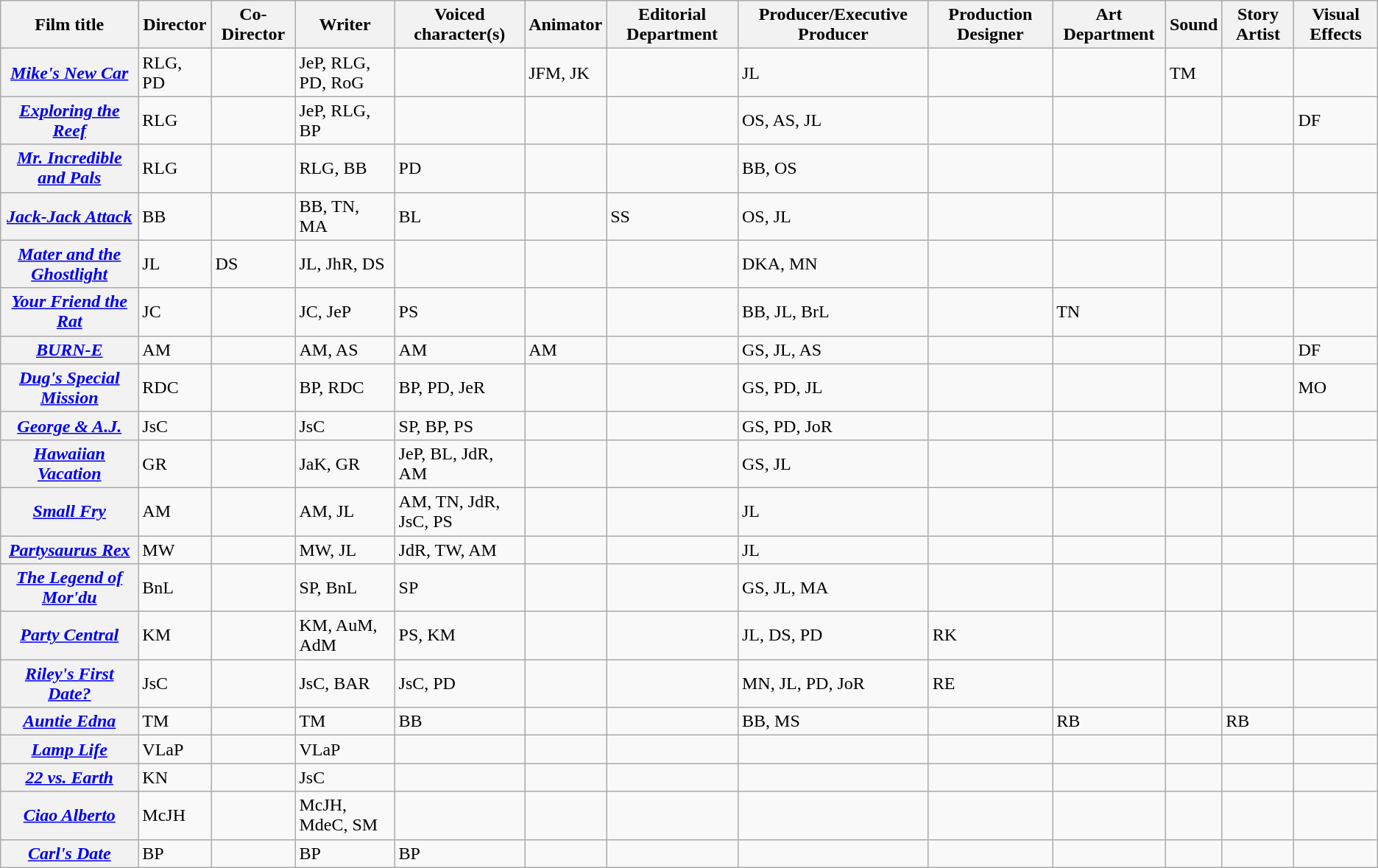<table class="wikitable">
<tr>
<th width="10%">Film title</th>
<th>Director</th>
<th>Co-Director</th>
<th>Writer</th>
<th>Voiced character(s)</th>
<th>Animator</th>
<th>Editorial Department</th>
<th>Producer/Executive Producer</th>
<th>Production Designer</th>
<th>Art Department</th>
<th>Sound</th>
<th>Story Artist</th>
<th>Visual Effects</th>
</tr>
<tr>
<th><em><a href='#'>Mike's New Car</a></em></th>
<td>RLG, PD</td>
<td></td>
<td>JeP, RLG, PD, RoG</td>
<td></td>
<td>JFM, JK</td>
<td></td>
<td>JL</td>
<td></td>
<td></td>
<td>TM</td>
<td></td>
<td></td>
</tr>
<tr>
<th><em><a href='#'>Exploring the Reef</a></em></th>
<td>RLG</td>
<td></td>
<td>JeP, RLG, BP</td>
<td></td>
<td></td>
<td></td>
<td>OS, AS, JL</td>
<td></td>
<td></td>
<td></td>
<td></td>
<td>DF</td>
</tr>
<tr>
<th><em><a href='#'>Mr. Incredible and Pals</a></em></th>
<td>RLG</td>
<td></td>
<td>RLG, BB</td>
<td>PD</td>
<td></td>
<td></td>
<td>BB, OS</td>
<td></td>
<td></td>
<td></td>
<td></td>
<td></td>
</tr>
<tr>
<th><em><a href='#'>Jack-Jack Attack</a></em></th>
<td>BB</td>
<td></td>
<td>BB, TN, MA</td>
<td>BL</td>
<td></td>
<td>SS</td>
<td>OS, JL</td>
<td></td>
<td></td>
<td></td>
<td></td>
<td></td>
</tr>
<tr>
<th><em><a href='#'>Mater and the Ghostlight</a></em></th>
<td>JL</td>
<td>DS</td>
<td>JL, JhR, DS</td>
<td></td>
<td></td>
<td></td>
<td>DKA, MN</td>
<td></td>
<td></td>
<td></td>
<td></td>
<td></td>
</tr>
<tr>
<th><em><a href='#'>Your Friend the Rat</a></em></th>
<td>JC</td>
<td></td>
<td>JC, JeP</td>
<td>PS</td>
<td></td>
<td></td>
<td>BB, JL, BrL</td>
<td></td>
<td>TN</td>
<td></td>
<td></td>
<td></td>
</tr>
<tr>
<th><em><a href='#'>BURN-E</a></em></th>
<td>AM</td>
<td></td>
<td>AM, AS</td>
<td>AM</td>
<td>AM</td>
<td></td>
<td>GS, JL, AS</td>
<td></td>
<td></td>
<td></td>
<td></td>
<td>DF</td>
</tr>
<tr>
<th><em><a href='#'>Dug's Special Mission</a></em></th>
<td>RDC</td>
<td></td>
<td>BP, RDC</td>
<td>BP, PD, JeR</td>
<td></td>
<td></td>
<td>GS, PD, JL</td>
<td></td>
<td></td>
<td></td>
<td></td>
<td>MO</td>
</tr>
<tr>
<th><em><a href='#'>George & A.J.</a></em></th>
<td>JsC</td>
<td></td>
<td>JsC</td>
<td>SP, BP, PS</td>
<td></td>
<td></td>
<td>GS, PD, JoR</td>
<td></td>
<td></td>
<td></td>
<td></td>
<td></td>
</tr>
<tr>
<th><em><a href='#'>Hawaiian Vacation</a></em></th>
<td>GR</td>
<td></td>
<td>JaK, GR</td>
<td>JeP, BL, JdR, AM</td>
<td></td>
<td></td>
<td>GS, JL</td>
<td></td>
<td></td>
<td></td>
<td></td>
<td></td>
</tr>
<tr>
<th><em><a href='#'>Small Fry</a></em></th>
<td>AM</td>
<td></td>
<td>AM, JL</td>
<td>AM, TN, JdR, JsC, PS</td>
<td></td>
<td></td>
<td>JL</td>
<td></td>
<td></td>
<td></td>
<td></td>
<td></td>
</tr>
<tr>
<th><em><a href='#'>Partysaurus Rex</a></em></th>
<td>MW</td>
<td></td>
<td>MW, JL</td>
<td>JdR, TW, AM</td>
<td></td>
<td></td>
<td>JL</td>
<td></td>
<td></td>
<td></td>
<td></td>
<td></td>
</tr>
<tr>
<th><em><a href='#'>The Legend of Mor'du</a></em></th>
<td>BnL</td>
<td></td>
<td>SP, BnL</td>
<td>SP</td>
<td></td>
<td></td>
<td>GS, JL, MA</td>
<td></td>
<td></td>
<td></td>
<td></td>
<td></td>
</tr>
<tr>
<th><em><a href='#'>Party Central</a></em></th>
<td>KM</td>
<td></td>
<td>KM, AuM, AdM</td>
<td>PS, KM</td>
<td></td>
<td></td>
<td>JL, DS, PD</td>
<td>RK</td>
<td></td>
<td></td>
<td></td>
<td></td>
</tr>
<tr>
<th><em><a href='#'>Riley's First Date?</a></em></th>
<td>JsC</td>
<td></td>
<td>JsC, BAR</td>
<td>JsC, PD</td>
<td></td>
<td></td>
<td>MN, JL, PD, JoR</td>
<td>RE</td>
<td></td>
<td></td>
<td></td>
<td></td>
</tr>
<tr>
<th><em><a href='#'>Auntie Edna</a></em></th>
<td>TM</td>
<td></td>
<td>TM</td>
<td>BB</td>
<td></td>
<td></td>
<td>BB, MS</td>
<td></td>
<td>RB</td>
<td></td>
<td>RB</td>
<td></td>
</tr>
<tr>
<th><em><a href='#'>Lamp Life</a></em></th>
<td>VLaP</td>
<td></td>
<td>VLaP</td>
<td></td>
<td></td>
<td></td>
<td></td>
<td></td>
<td></td>
<td></td>
<td></td>
<td></td>
</tr>
<tr>
<th><em><a href='#'>22 vs. Earth</a></em></th>
<td>KN</td>
<td></td>
<td>JsC</td>
<td></td>
<td></td>
<td></td>
<td></td>
<td></td>
<td></td>
<td></td>
<td></td>
<td></td>
</tr>
<tr>
<th><em><a href='#'>Ciao Alberto</a></em></th>
<td>McJH</td>
<td></td>
<td>McJH, MdeC, SM</td>
<td></td>
<td></td>
<td></td>
<td></td>
<td></td>
<td></td>
<td></td>
<td></td>
<td></td>
</tr>
<tr>
<th><em><a href='#'>Carl's Date</a></em></th>
<td>BP</td>
<td></td>
<td>BP</td>
<td>BP</td>
<td></td>
<td></td>
<td></td>
<td></td>
<td></td>
<td></td>
<td></td>
<td></td>
</tr>
</table>
